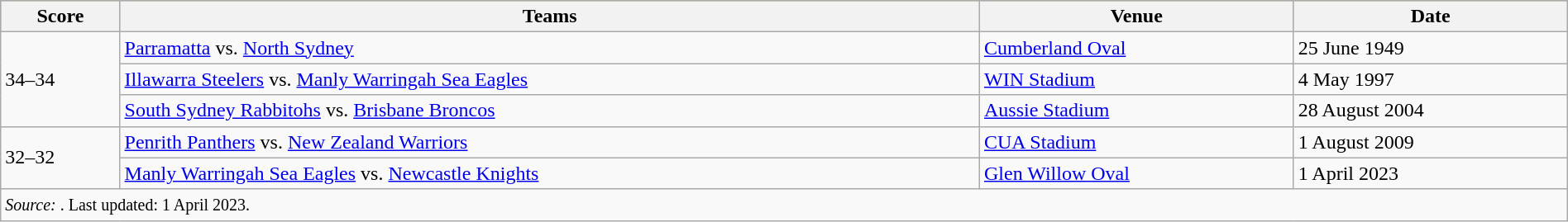<table class="wikitable" style="width:100%">
<tr style="background:#bdb76b;">
<th>Score</th>
<th>Teams</th>
<th>Venue</th>
<th>Date</th>
</tr>
<tr>
<td rowspan="3">34–34</td>
<td><a href='#'>Parramatta</a> vs. <a href='#'>North Sydney</a></td>
<td><a href='#'>Cumberland Oval</a></td>
<td>25 June 1949</td>
</tr>
<tr>
<td><a href='#'>Illawarra Steelers</a> vs. <a href='#'>Manly Warringah Sea Eagles</a></td>
<td><a href='#'>WIN Stadium</a></td>
<td>4 May 1997</td>
</tr>
<tr>
<td><a href='#'>South Sydney Rabbitohs</a> vs. <a href='#'>Brisbane Broncos</a></td>
<td><a href='#'>Aussie Stadium</a></td>
<td>28 August 2004</td>
</tr>
<tr>
<td rowspan="2">32–32</td>
<td><a href='#'>Penrith Panthers</a> vs. <a href='#'>New Zealand Warriors</a></td>
<td><a href='#'>CUA Stadium</a></td>
<td>1 August 2009</td>
</tr>
<tr>
<td><a href='#'>Manly Warringah Sea Eagles</a> vs. <a href='#'>Newcastle Knights</a></td>
<td><a href='#'>Glen Willow Oval</a></td>
<td>1 April 2023</td>
</tr>
<tr>
<td colspan="4"><small><em>Source: </em>. Last updated: 1 April 2023.</small></td>
</tr>
</table>
